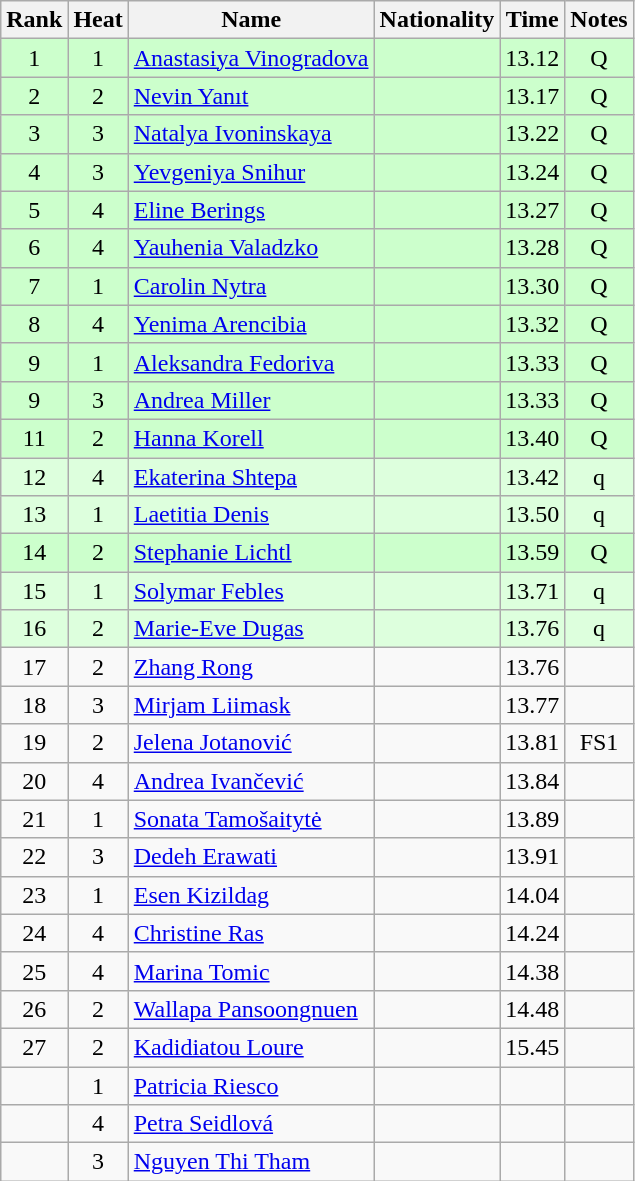<table class="wikitable sortable" style="text-align:center">
<tr>
<th>Rank</th>
<th>Heat</th>
<th>Name</th>
<th>Nationality</th>
<th>Time</th>
<th>Notes</th>
</tr>
<tr bgcolor=ccffcc>
<td>1</td>
<td>1</td>
<td align=left><a href='#'>Anastasiya Vinogradova</a></td>
<td align=left></td>
<td>13.12</td>
<td>Q</td>
</tr>
<tr bgcolor=ccffcc>
<td>2</td>
<td>2</td>
<td align=left><a href='#'>Nevin Yanıt</a></td>
<td align=left></td>
<td>13.17</td>
<td>Q</td>
</tr>
<tr bgcolor=ccffcc>
<td>3</td>
<td>3</td>
<td align=left><a href='#'>Natalya Ivoninskaya</a></td>
<td align=left></td>
<td>13.22</td>
<td>Q</td>
</tr>
<tr bgcolor=ccffcc>
<td>4</td>
<td>3</td>
<td align=left><a href='#'>Yevgeniya Snihur</a></td>
<td align=left></td>
<td>13.24</td>
<td>Q</td>
</tr>
<tr bgcolor=ccffcc>
<td>5</td>
<td>4</td>
<td align=left><a href='#'>Eline Berings</a></td>
<td align=left></td>
<td>13.27</td>
<td>Q</td>
</tr>
<tr bgcolor=ccffcc>
<td>6</td>
<td>4</td>
<td align=left><a href='#'>Yauhenia Valadzko</a></td>
<td align=left></td>
<td>13.28</td>
<td>Q</td>
</tr>
<tr bgcolor=ccffcc>
<td>7</td>
<td>1</td>
<td align=left><a href='#'>Carolin Nytra</a></td>
<td align=left></td>
<td>13.30</td>
<td>Q</td>
</tr>
<tr bgcolor=ccffcc>
<td>8</td>
<td>4</td>
<td align=left><a href='#'>Yenima Arencibia</a></td>
<td align=left></td>
<td>13.32</td>
<td>Q</td>
</tr>
<tr bgcolor=ccffcc>
<td>9</td>
<td>1</td>
<td align=left><a href='#'>Aleksandra Fedoriva</a></td>
<td align=left></td>
<td>13.33</td>
<td>Q</td>
</tr>
<tr bgcolor=ccffcc>
<td>9</td>
<td>3</td>
<td align=left><a href='#'>Andrea Miller</a></td>
<td align=left></td>
<td>13.33</td>
<td>Q</td>
</tr>
<tr bgcolor=ccffcc>
<td>11</td>
<td>2</td>
<td align=left><a href='#'>Hanna Korell</a></td>
<td align=left></td>
<td>13.40</td>
<td>Q</td>
</tr>
<tr bgcolor=ddffdd>
<td>12</td>
<td>4</td>
<td align=left><a href='#'>Ekaterina Shtepa</a></td>
<td align=left></td>
<td>13.42</td>
<td>q</td>
</tr>
<tr bgcolor=ddffdd>
<td>13</td>
<td>1</td>
<td align=left><a href='#'>Laetitia Denis</a></td>
<td align=left></td>
<td>13.50</td>
<td>q</td>
</tr>
<tr bgcolor=ccffcc>
<td>14</td>
<td>2</td>
<td align=left><a href='#'>Stephanie Lichtl</a></td>
<td align=left></td>
<td>13.59</td>
<td>Q</td>
</tr>
<tr bgcolor=ddffdd>
<td>15</td>
<td>1</td>
<td align=left><a href='#'>Solymar Febles</a></td>
<td align=left></td>
<td>13.71</td>
<td>q</td>
</tr>
<tr bgcolor=ddffdd>
<td>16</td>
<td>2</td>
<td align=left><a href='#'>Marie-Eve Dugas</a></td>
<td align=left></td>
<td>13.76</td>
<td>q</td>
</tr>
<tr>
<td>17</td>
<td>2</td>
<td align=left><a href='#'>Zhang Rong</a></td>
<td align=left></td>
<td>13.76</td>
<td></td>
</tr>
<tr>
<td>18</td>
<td>3</td>
<td align=left><a href='#'>Mirjam Liimask</a></td>
<td align=left></td>
<td>13.77</td>
<td></td>
</tr>
<tr>
<td>19</td>
<td>2</td>
<td align=left><a href='#'>Jelena Jotanović</a></td>
<td align=left></td>
<td>13.81</td>
<td>FS1</td>
</tr>
<tr>
<td>20</td>
<td>4</td>
<td align=left><a href='#'>Andrea Ivančević</a></td>
<td align=left></td>
<td>13.84</td>
<td></td>
</tr>
<tr>
<td>21</td>
<td>1</td>
<td align=left><a href='#'>Sonata Tamošaitytė</a></td>
<td align=left></td>
<td>13.89</td>
<td></td>
</tr>
<tr>
<td>22</td>
<td>3</td>
<td align=left><a href='#'>Dedeh Erawati</a></td>
<td align=left></td>
<td>13.91</td>
<td></td>
</tr>
<tr>
<td>23</td>
<td>1</td>
<td align=left><a href='#'>Esen Kizildag</a></td>
<td align=left></td>
<td>14.04</td>
<td></td>
</tr>
<tr>
<td>24</td>
<td>4</td>
<td align=left><a href='#'>Christine Ras</a></td>
<td align=left></td>
<td>14.24</td>
<td></td>
</tr>
<tr>
<td>25</td>
<td>4</td>
<td align=left><a href='#'>Marina Tomic</a></td>
<td align=left></td>
<td>14.38</td>
<td></td>
</tr>
<tr>
<td>26</td>
<td>2</td>
<td align=left><a href='#'>Wallapa Pansoongnuen</a></td>
<td align=left></td>
<td>14.48</td>
<td></td>
</tr>
<tr>
<td>27</td>
<td>2</td>
<td align=left><a href='#'>Kadidiatou Loure</a></td>
<td align=left></td>
<td>15.45</td>
<td></td>
</tr>
<tr>
<td></td>
<td>1</td>
<td align=left><a href='#'>Patricia Riesco</a></td>
<td align=left></td>
<td></td>
<td></td>
</tr>
<tr>
<td></td>
<td>4</td>
<td align=left><a href='#'>Petra Seidlová</a></td>
<td align=left></td>
<td></td>
<td></td>
</tr>
<tr>
<td></td>
<td>3</td>
<td align=left><a href='#'>Nguyen Thi Tham</a></td>
<td align=left></td>
<td></td>
<td></td>
</tr>
</table>
